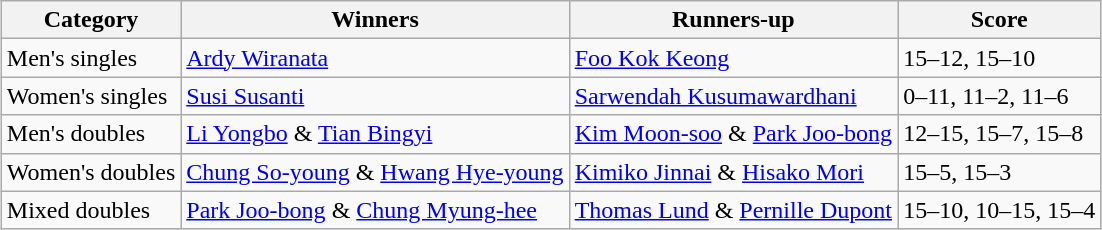<table class=wikitable style="margin:auto;">
<tr>
<th>Category</th>
<th>Winners</th>
<th>Runners-up</th>
<th>Score</th>
</tr>
<tr>
<td>Men's singles</td>
<td> <a href='#'>Ardy Wiranata</a></td>
<td> <a href='#'>Foo Kok Keong</a></td>
<td>15–12, 15–10</td>
</tr>
<tr>
<td>Women's singles</td>
<td> <a href='#'>Susi Susanti</a></td>
<td> <a href='#'>Sarwendah Kusumawardhani</a></td>
<td>0–11, 11–2, 11–6</td>
</tr>
<tr>
<td>Men's doubles</td>
<td> <a href='#'>Li Yongbo</a> & <a href='#'>Tian Bingyi</a></td>
<td> <a href='#'>Kim Moon-soo</a> & <a href='#'>Park Joo-bong</a></td>
<td>12–15, 15–7, 15–8</td>
</tr>
<tr>
<td>Women's doubles</td>
<td> <a href='#'>Chung So-young</a> & <a href='#'>Hwang Hye-young</a></td>
<td> <a href='#'>Kimiko Jinnai</a> & <a href='#'>Hisako Mori</a></td>
<td>15–5, 15–3</td>
</tr>
<tr>
<td>Mixed doubles</td>
<td> <a href='#'>Park Joo-bong</a> & <a href='#'>Chung Myung-hee</a></td>
<td> <a href='#'>Thomas Lund</a> & <a href='#'>Pernille Dupont</a></td>
<td>15–10, 10–15, 15–4</td>
</tr>
</table>
